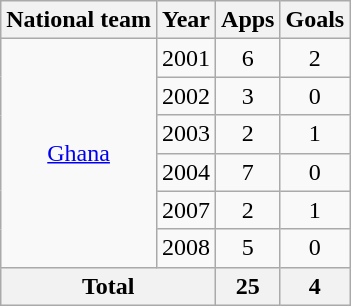<table class="wikitable" style="text-align:center">
<tr>
<th>National team</th>
<th>Year</th>
<th>Apps</th>
<th>Goals</th>
</tr>
<tr>
<td rowspan="6"><a href='#'>Ghana</a></td>
<td>2001</td>
<td>6</td>
<td>2</td>
</tr>
<tr>
<td>2002</td>
<td>3</td>
<td>0</td>
</tr>
<tr>
<td>2003</td>
<td>2</td>
<td>1</td>
</tr>
<tr>
<td>2004</td>
<td>7</td>
<td>0</td>
</tr>
<tr>
<td>2007</td>
<td>2</td>
<td>1</td>
</tr>
<tr>
<td>2008</td>
<td>5</td>
<td>0</td>
</tr>
<tr>
<th colspan="2">Total</th>
<th>25</th>
<th>4</th>
</tr>
</table>
